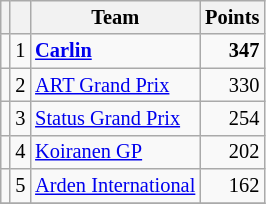<table class="wikitable" style="font-size: 85%;">
<tr>
<th></th>
<th></th>
<th>Team</th>
<th>Points</th>
</tr>
<tr>
<td align="left"></td>
<td align="center">1</td>
<td> <strong><a href='#'>Carlin</a></strong></td>
<td align="right"><strong>347</strong></td>
</tr>
<tr>
<td align="left"></td>
<td align="center">2</td>
<td> <a href='#'>ART Grand Prix</a></td>
<td align="right">330</td>
</tr>
<tr>
<td align="left"></td>
<td align="center">3</td>
<td> <a href='#'>Status Grand Prix</a></td>
<td align="right">254</td>
</tr>
<tr>
<td align="left"></td>
<td align="center">4</td>
<td> <a href='#'>Koiranen GP</a></td>
<td align="right">202</td>
</tr>
<tr>
<td align="left"></td>
<td align="center">5</td>
<td> <a href='#'>Arden International</a></td>
<td align="right">162</td>
</tr>
<tr>
</tr>
</table>
